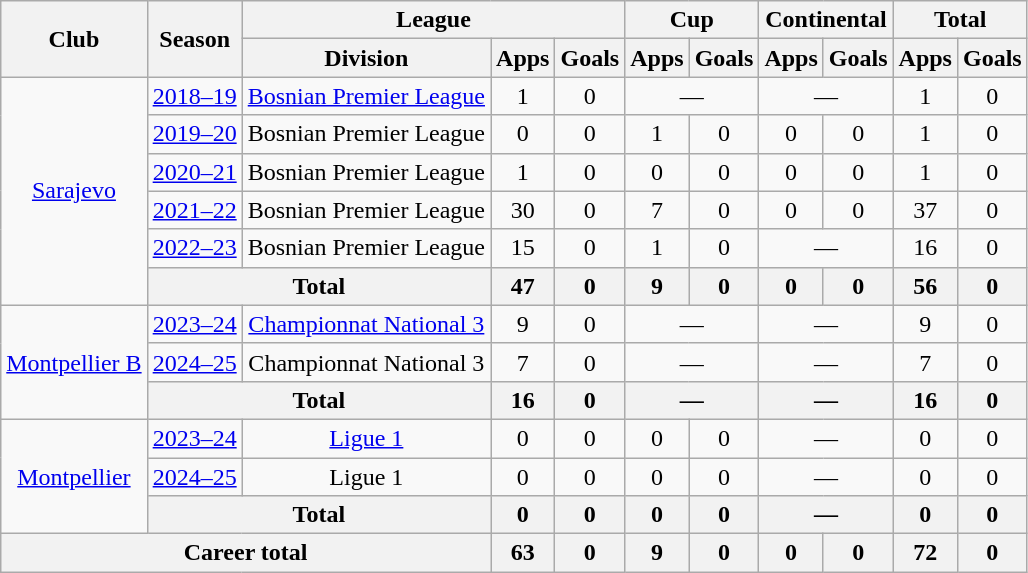<table class="wikitable" style="text-align:center">
<tr>
<th rowspan=2>Club</th>
<th rowspan=2>Season</th>
<th colspan=3>League</th>
<th colspan=2>Cup</th>
<th colspan=2>Continental</th>
<th colspan=2>Total</th>
</tr>
<tr>
<th>Division</th>
<th>Apps</th>
<th>Goals</th>
<th>Apps</th>
<th>Goals</th>
<th>Apps</th>
<th>Goals</th>
<th>Apps</th>
<th>Goals</th>
</tr>
<tr>
<td rowspan=6><a href='#'>Sarajevo</a></td>
<td><a href='#'>2018–19</a></td>
<td><a href='#'>Bosnian Premier League</a></td>
<td>1</td>
<td>0</td>
<td colspan=2>—</td>
<td colspan="2">—</td>
<td>1</td>
<td>0</td>
</tr>
<tr>
<td><a href='#'>2019–20</a></td>
<td>Bosnian Premier League</td>
<td>0</td>
<td>0</td>
<td>1</td>
<td>0</td>
<td>0</td>
<td>0</td>
<td>1</td>
<td>0</td>
</tr>
<tr>
<td><a href='#'>2020–21</a></td>
<td>Bosnian Premier League</td>
<td>1</td>
<td>0</td>
<td>0</td>
<td>0</td>
<td>0</td>
<td>0</td>
<td>1</td>
<td>0</td>
</tr>
<tr>
<td><a href='#'>2021–22</a></td>
<td>Bosnian Premier League</td>
<td>30</td>
<td>0</td>
<td>7</td>
<td>0</td>
<td>0</td>
<td>0</td>
<td>37</td>
<td>0</td>
</tr>
<tr>
<td><a href='#'>2022–23</a></td>
<td>Bosnian Premier League</td>
<td>15</td>
<td>0</td>
<td>1</td>
<td>0</td>
<td colspan=2>—</td>
<td>16</td>
<td>0</td>
</tr>
<tr>
<th colspan=2>Total</th>
<th>47</th>
<th>0</th>
<th>9</th>
<th>0</th>
<th>0</th>
<th>0</th>
<th>56</th>
<th>0</th>
</tr>
<tr>
<td rowspan="3"><a href='#'>Montpellier B</a></td>
<td><a href='#'>2023–24</a></td>
<td><a href='#'>Championnat National 3</a></td>
<td>9</td>
<td>0</td>
<td colspan="2">—</td>
<td colspan="2">—</td>
<td>9</td>
<td>0</td>
</tr>
<tr>
<td><a href='#'>2024–25</a></td>
<td>Championnat National 3</td>
<td>7</td>
<td>0</td>
<td colspan="2">—</td>
<td colspan="2">—</td>
<td>7</td>
<td>0</td>
</tr>
<tr>
<th colspan="2">Total</th>
<th>16</th>
<th>0</th>
<th colspan="2">—</th>
<th colspan="2">—</th>
<th>16</th>
<th>0</th>
</tr>
<tr>
<td rowspan="3"><a href='#'>Montpellier</a></td>
<td><a href='#'>2023–24</a></td>
<td><a href='#'>Ligue 1</a></td>
<td>0</td>
<td>0</td>
<td>0</td>
<td>0</td>
<td colspan="2">—</td>
<td>0</td>
<td>0</td>
</tr>
<tr>
<td><a href='#'>2024–25</a></td>
<td>Ligue 1</td>
<td>0</td>
<td>0</td>
<td>0</td>
<td>0</td>
<td colspan="2">—</td>
<td>0</td>
<td>0</td>
</tr>
<tr>
<th colspan="2">Total</th>
<th>0</th>
<th>0</th>
<th>0</th>
<th>0</th>
<th colspan="2">—</th>
<th>0</th>
<th>0</th>
</tr>
<tr>
<th colspan="3">Career total</th>
<th>63</th>
<th>0</th>
<th>9</th>
<th>0</th>
<th>0</th>
<th>0</th>
<th>72</th>
<th>0</th>
</tr>
</table>
